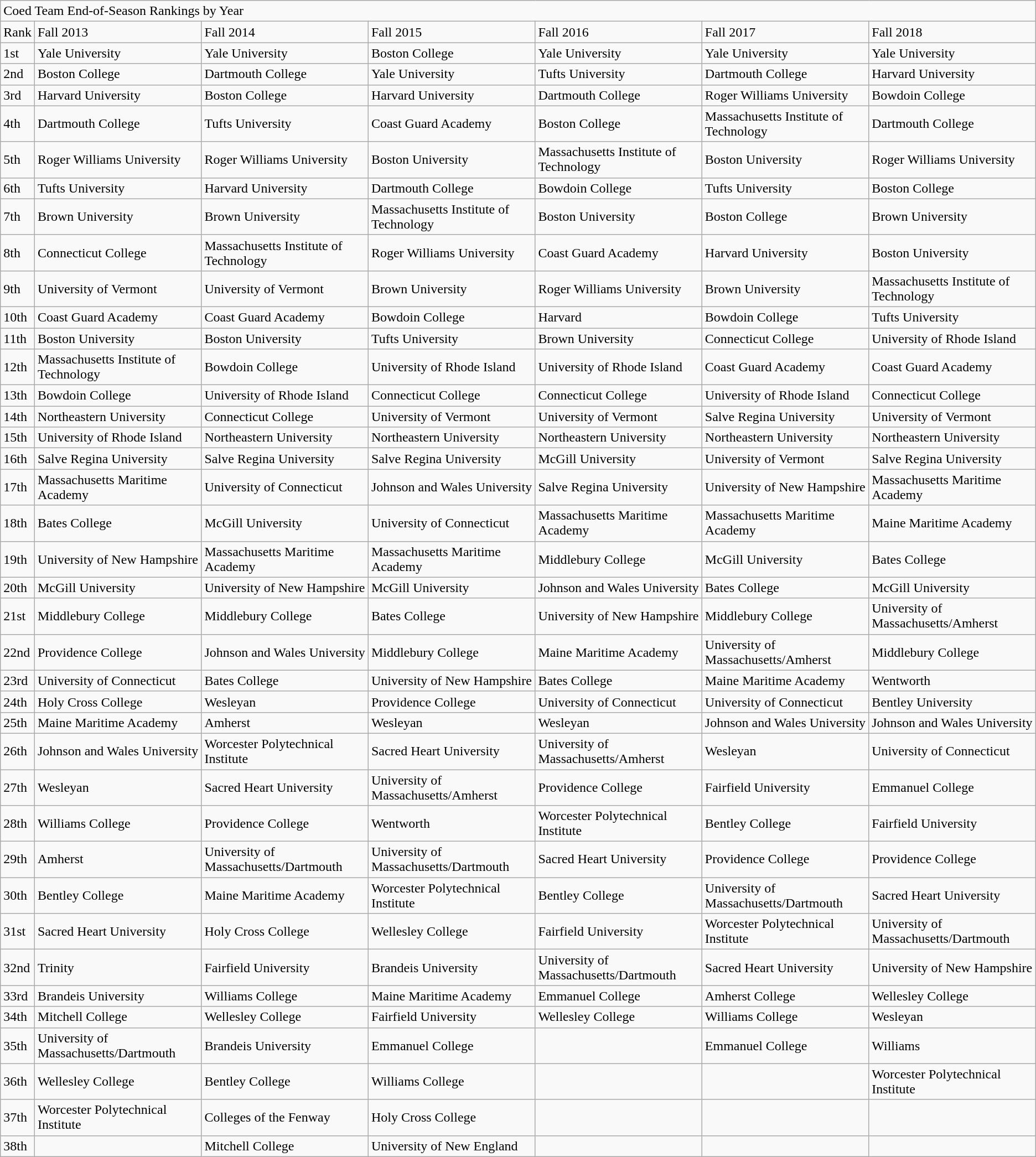<table class="wikitable mw-collapsible">
<tr>
<td colspan="7">Coed Team End-of-Season Rankings by Year</td>
</tr>
<tr>
<td>Rank</td>
<td>Fall 2013</td>
<td>Fall 2014</td>
<td>Fall 2015</td>
<td>Fall 2016</td>
<td>Fall 2017</td>
<td>Fall 2018</td>
</tr>
<tr>
<td>1st</td>
<td>Yale University</td>
<td>Yale University</td>
<td>Boston College</td>
<td>Yale University</td>
<td>Yale University</td>
<td>Yale University</td>
</tr>
<tr>
<td>2nd</td>
<td>Boston College</td>
<td>Dartmouth College</td>
<td>Yale University</td>
<td>Tufts University</td>
<td>Dartmouth College</td>
<td>Harvard University</td>
</tr>
<tr>
<td>3rd</td>
<td>Harvard University</td>
<td>Boston College</td>
<td>Harvard University</td>
<td>Dartmouth College</td>
<td>Roger Williams University</td>
<td>Bowdoin College</td>
</tr>
<tr>
<td>4th</td>
<td>Dartmouth College</td>
<td>Tufts University</td>
<td>Coast Guard Academy</td>
<td>Boston College</td>
<td>Massachusetts Institute of Technology</td>
<td>Dartmouth College</td>
</tr>
<tr>
<td>5th</td>
<td>Roger Williams University</td>
<td>Roger Williams University</td>
<td>Boston University</td>
<td>Massachusetts Institute of Technology</td>
<td>Boston University</td>
<td>Roger Williams University</td>
</tr>
<tr>
<td>6th</td>
<td>Tufts University</td>
<td>Harvard University</td>
<td>Dartmouth College</td>
<td>Bowdoin College</td>
<td>Tufts University</td>
<td>Boston College</td>
</tr>
<tr>
<td>7th</td>
<td>Brown University</td>
<td>Brown University</td>
<td>Massachusetts Institute of Technology</td>
<td>Boston University</td>
<td>Boston College</td>
<td>Brown University</td>
</tr>
<tr>
<td>8th</td>
<td>Connecticut College</td>
<td>Massachusetts Institute of Technology</td>
<td>Roger Williams University</td>
<td>Coast Guard Academy</td>
<td>Harvard University</td>
<td>Boston University</td>
</tr>
<tr>
<td>9th</td>
<td>University of Vermont</td>
<td>University of Vermont</td>
<td>Brown University</td>
<td>Roger Williams University</td>
<td>Brown University</td>
<td>Massachusetts Institute of Technology</td>
</tr>
<tr>
<td>10th</td>
<td>Coast Guard Academy</td>
<td>Coast Guard Academy</td>
<td>Bowdoin College</td>
<td>Harvard</td>
<td>Bowdoin College</td>
<td>Tufts University</td>
</tr>
<tr>
<td>11th</td>
<td>Boston University</td>
<td>Boston University</td>
<td>Tufts University</td>
<td>Brown University</td>
<td>Connecticut College</td>
<td>University of Rhode Island</td>
</tr>
<tr>
<td>12th</td>
<td>Massachusetts Institute of Technology</td>
<td>Bowdoin College</td>
<td>University of Rhode Island</td>
<td>University of Rhode Island</td>
<td>Coast Guard Academy</td>
<td>Coast Guard Academy</td>
</tr>
<tr>
<td>13th</td>
<td>Bowdoin College</td>
<td>University of Rhode Island</td>
<td>Connecticut College</td>
<td>Connecticut College</td>
<td>University of Rhode Island</td>
<td>Connecticut College</td>
</tr>
<tr>
<td>14th</td>
<td>Northeastern University</td>
<td>Connecticut College</td>
<td>University of Vermont</td>
<td>University of Vermont</td>
<td>Salve Regina University</td>
<td>University of Vermont</td>
</tr>
<tr>
<td>15th</td>
<td>University of Rhode Island</td>
<td>Northeastern University</td>
<td>Northeastern University</td>
<td>Northeastern University</td>
<td>Northeastern University</td>
<td>Northeastern University</td>
</tr>
<tr>
<td>16th</td>
<td>Salve Regina University</td>
<td>Salve Regina University</td>
<td>Salve Regina University</td>
<td>McGill University</td>
<td>University of Vermont</td>
<td>Salve Regina University</td>
</tr>
<tr>
<td>17th</td>
<td>Massachusetts Maritime Academy</td>
<td>University of Connecticut</td>
<td>Johnson and Wales University</td>
<td>Salve Regina University</td>
<td>University of New Hampshire</td>
<td>Massachusetts Maritime Academy</td>
</tr>
<tr>
<td>18th</td>
<td>Bates College</td>
<td>McGill University</td>
<td>University of Connecticut</td>
<td>Massachusetts Maritime Academy</td>
<td>Massachusetts Maritime Academy</td>
<td>Maine Maritime Academy</td>
</tr>
<tr>
<td>19th</td>
<td>University of New Hampshire</td>
<td>Massachusetts Maritime Academy</td>
<td>Massachusetts Maritime Academy</td>
<td>Middlebury College</td>
<td>McGill University</td>
<td>Bates College</td>
</tr>
<tr>
<td>20th</td>
<td>McGill University</td>
<td>University of New Hampshire</td>
<td>McGill University</td>
<td>Johnson and Wales University</td>
<td>Bates College</td>
<td>McGill University</td>
</tr>
<tr>
<td>21st</td>
<td>Middlebury College</td>
<td>Middlebury College</td>
<td>Bates College</td>
<td>University of New Hampshire</td>
<td>Middlebury College</td>
<td>University of Massachusetts/Amherst</td>
</tr>
<tr>
<td>22nd</td>
<td>Providence College</td>
<td>Johnson and Wales University</td>
<td>Middlebury College</td>
<td>Maine Maritime Academy</td>
<td>University of Massachusetts/Amherst</td>
<td>Middlebury College</td>
</tr>
<tr>
<td>23rd</td>
<td>University of Connecticut</td>
<td>Bates College</td>
<td>University of New Hampshire</td>
<td>Bates College</td>
<td>Maine Maritime Academy</td>
<td>Wentworth</td>
</tr>
<tr>
<td>24th</td>
<td>Holy Cross College</td>
<td>Wesleyan</td>
<td>Providence College</td>
<td>University of Connecticut</td>
<td>University of Connecticut</td>
<td>Bentley University</td>
</tr>
<tr>
<td>25th</td>
<td>Maine Maritime Academy</td>
<td>Amherst</td>
<td>Wesleyan</td>
<td>Wesleyan</td>
<td>Johnson and Wales University</td>
<td>Johnson and Wales University</td>
</tr>
<tr>
<td>26th</td>
<td>Johnson and Wales University</td>
<td>Worcester Polytechnical Institute</td>
<td>Sacred Heart University</td>
<td>University of Massachusetts/Amherst</td>
<td>Wesleyan</td>
<td>University of Connecticut</td>
</tr>
<tr>
<td>27th</td>
<td>Wesleyan</td>
<td>Sacred Heart University</td>
<td>University of Massachusetts/Amherst</td>
<td>Providence College</td>
<td>Fairfield University</td>
<td>Emmanuel College</td>
</tr>
<tr>
<td>28th</td>
<td>Williams College</td>
<td>Providence College</td>
<td>Wentworth</td>
<td>Worcester Polytechnical Institute</td>
<td>Bentley College</td>
<td>Fairfield University</td>
</tr>
<tr>
<td>29th</td>
<td>Amherst</td>
<td>University of Massachusetts/Dartmouth</td>
<td>University of Massachusetts/Dartmouth</td>
<td>Sacred Heart University</td>
<td>Providence College</td>
<td>Providence College</td>
</tr>
<tr>
<td>30th</td>
<td>Bentley College</td>
<td>Maine Maritime Academy</td>
<td>Worcester Polytechnical Institute</td>
<td>Bentley College</td>
<td>University of Massachusetts/Dartmouth</td>
<td>Sacred Heart University</td>
</tr>
<tr>
<td>31st</td>
<td>Sacred Heart University</td>
<td>Holy Cross College</td>
<td>Wellesley College</td>
<td>Fairfield University</td>
<td>Worcester Polytechnical Institute</td>
<td>University of Massachusetts/Dartmouth</td>
</tr>
<tr>
<td>32nd</td>
<td>Trinity</td>
<td>Fairfield University</td>
<td>Brandeis University</td>
<td>University of Massachusetts/Dartmouth</td>
<td>Sacred Heart University</td>
<td>University of New Hampshire</td>
</tr>
<tr>
<td>33rd</td>
<td>Brandeis University</td>
<td>Williams College</td>
<td>Maine Maritime Academy</td>
<td>Emmanuel College</td>
<td>Amherst College</td>
<td>Wellesley College</td>
</tr>
<tr>
<td>34th</td>
<td>Mitchell College</td>
<td>Wellesley College</td>
<td>Fairfield University</td>
<td>Wellesley College</td>
<td>Williams College</td>
<td>Wesleyan</td>
</tr>
<tr>
<td>35th</td>
<td>University of Massachusetts/Dartmouth</td>
<td>Brandeis University</td>
<td>Emmanuel College</td>
<td></td>
<td>Emmanuel College</td>
<td>Williams</td>
</tr>
<tr>
<td>36th</td>
<td>Wellesley College</td>
<td>Bentley College</td>
<td>Williams College</td>
<td></td>
<td></td>
<td>Worcester Polytechnical Institute</td>
</tr>
<tr>
<td>37th</td>
<td>Worcester Polytechnical Institute</td>
<td>Colleges of the Fenway</td>
<td>Holy Cross College</td>
<td></td>
<td></td>
<td></td>
</tr>
<tr>
<td>38th</td>
<td></td>
<td>Mitchell College</td>
<td>University of New England</td>
<td></td>
<td></td>
<td></td>
</tr>
</table>
